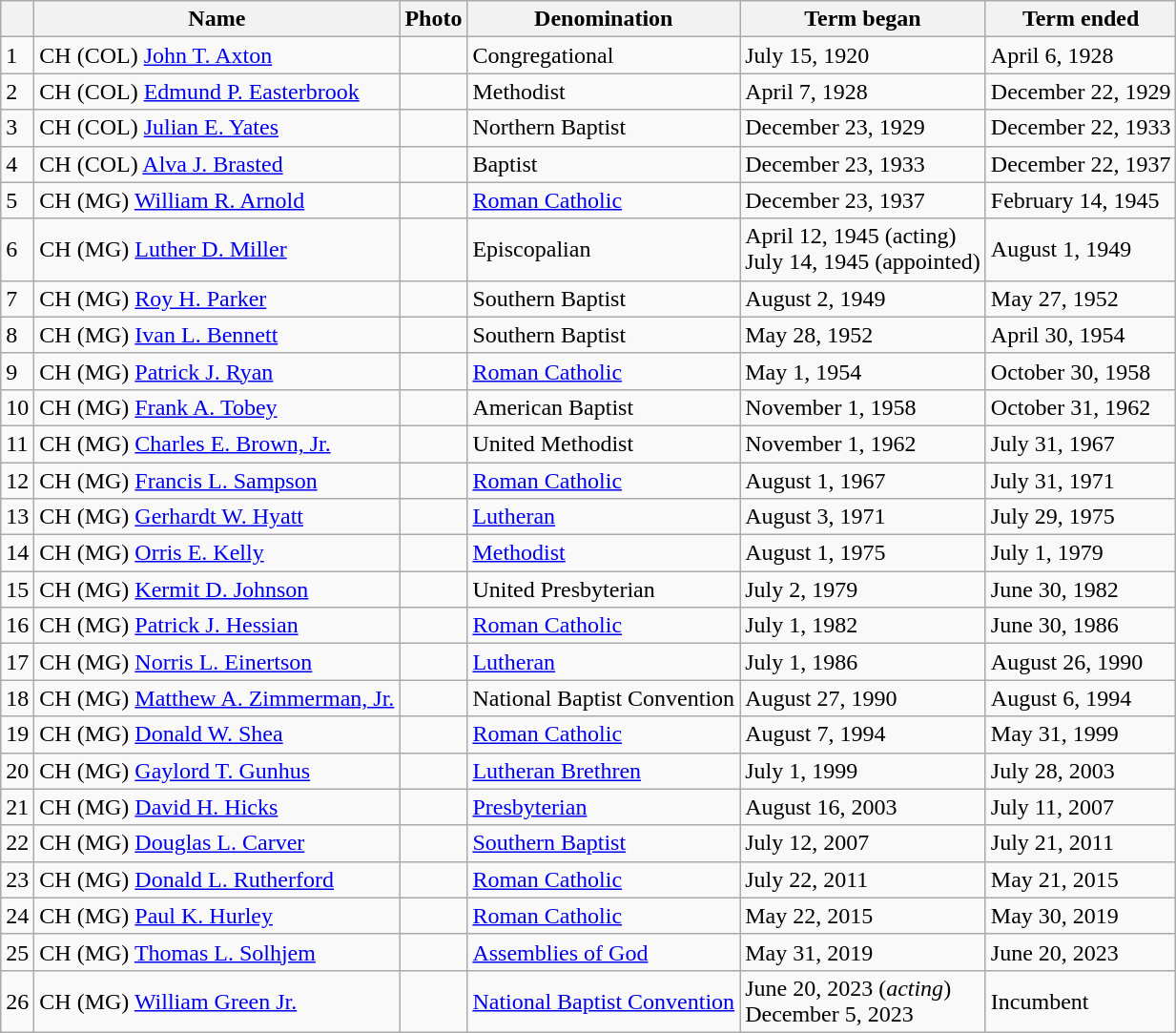<table class="wikitable">
<tr>
<th></th>
<th>Name</th>
<th>Photo</th>
<th>Denomination</th>
<th>Term began</th>
<th>Term ended</th>
</tr>
<tr>
<td>1</td>
<td>CH (COL) <a href='#'>John T. Axton</a></td>
<td></td>
<td>Congregational</td>
<td>July 15, 1920</td>
<td>April 6, 1928</td>
</tr>
<tr>
<td>2</td>
<td>CH (COL) <a href='#'>Edmund P. Easterbrook</a></td>
<td></td>
<td>Methodist</td>
<td>April 7, 1928</td>
<td>December 22, 1929</td>
</tr>
<tr>
<td>3</td>
<td>CH (COL) <a href='#'>Julian E. Yates</a></td>
<td></td>
<td>Northern Baptist</td>
<td>December 23, 1929</td>
<td>December 22, 1933</td>
</tr>
<tr>
<td>4</td>
<td>CH (COL) <a href='#'>Alva J. Brasted</a></td>
<td></td>
<td>Baptist</td>
<td>December 23, 1933</td>
<td>December 22, 1937</td>
</tr>
<tr>
<td>5</td>
<td>CH (MG) <a href='#'>William R. Arnold</a></td>
<td></td>
<td><a href='#'>Roman Catholic</a></td>
<td>December 23, 1937</td>
<td>February 14, 1945</td>
</tr>
<tr>
<td>6</td>
<td>CH (MG) <a href='#'>Luther D. Miller</a></td>
<td></td>
<td>Episcopalian</td>
<td>April 12, 1945 (acting)<br>July 14, 1945 (appointed)</td>
<td>August 1, 1949</td>
</tr>
<tr>
<td>7</td>
<td>CH (MG) <a href='#'>Roy H. Parker</a></td>
<td></td>
<td>Southern Baptist</td>
<td>August 2, 1949</td>
<td>May 27, 1952</td>
</tr>
<tr>
<td>8</td>
<td>CH (MG) <a href='#'>Ivan L. Bennett</a></td>
<td></td>
<td>Southern Baptist</td>
<td>May 28, 1952</td>
<td>April 30, 1954</td>
</tr>
<tr>
<td>9</td>
<td>CH (MG) <a href='#'>Patrick J. Ryan</a></td>
<td></td>
<td><a href='#'>Roman Catholic</a></td>
<td>May 1, 1954</td>
<td>October 30, 1958</td>
</tr>
<tr>
<td>10</td>
<td>CH (MG) <a href='#'>Frank A. Tobey</a></td>
<td></td>
<td>American Baptist</td>
<td>November 1, 1958</td>
<td>October 31, 1962</td>
</tr>
<tr>
<td>11</td>
<td>CH (MG) <a href='#'>Charles E. Brown, Jr.</a></td>
<td></td>
<td>United Methodist</td>
<td>November 1, 1962</td>
<td>July 31, 1967</td>
</tr>
<tr>
<td>12</td>
<td>CH (MG) <a href='#'>Francis L. Sampson</a></td>
<td></td>
<td><a href='#'>Roman Catholic</a></td>
<td>August 1, 1967</td>
<td>July 31, 1971</td>
</tr>
<tr>
<td>13</td>
<td>CH (MG) <a href='#'>Gerhardt W. Hyatt</a></td>
<td></td>
<td><a href='#'>Lutheran</a></td>
<td>August 3, 1971</td>
<td>July 29, 1975</td>
</tr>
<tr>
<td>14</td>
<td>CH (MG) <a href='#'>Orris E. Kelly</a></td>
<td></td>
<td><a href='#'>Methodist</a></td>
<td>August 1, 1975</td>
<td>July 1, 1979</td>
</tr>
<tr>
<td>15</td>
<td>CH (MG) <a href='#'>Kermit D. Johnson</a></td>
<td></td>
<td>United Presbyterian</td>
<td>July 2, 1979</td>
<td>June 30, 1982</td>
</tr>
<tr>
<td>16</td>
<td>CH (MG) <a href='#'>Patrick J. Hessian</a></td>
<td></td>
<td><a href='#'>Roman Catholic</a></td>
<td>July 1, 1982</td>
<td>June 30, 1986</td>
</tr>
<tr>
<td>17</td>
<td>CH (MG) <a href='#'>Norris L. Einertson</a></td>
<td></td>
<td><a href='#'>Lutheran</a></td>
<td>July 1, 1986</td>
<td>August 26, 1990</td>
</tr>
<tr>
<td>18</td>
<td>CH (MG) <a href='#'>Matthew A. Zimmerman, Jr.</a></td>
<td></td>
<td>National Baptist Convention</td>
<td>August 27, 1990</td>
<td>August 6, 1994</td>
</tr>
<tr>
<td>19</td>
<td>CH (MG) <a href='#'>Donald W. Shea</a></td>
<td></td>
<td><a href='#'>Roman Catholic</a></td>
<td>August 7, 1994</td>
<td>May 31, 1999</td>
</tr>
<tr>
<td>20</td>
<td>CH (MG) <a href='#'>Gaylord T. Gunhus</a></td>
<td></td>
<td><a href='#'>Lutheran Brethren</a></td>
<td>July 1, 1999</td>
<td>July 28, 2003</td>
</tr>
<tr>
<td>21</td>
<td>CH (MG) <a href='#'>David H. Hicks</a></td>
<td></td>
<td><a href='#'>Presbyterian</a></td>
<td>August 16, 2003</td>
<td>July 11, 2007</td>
</tr>
<tr>
<td>22</td>
<td>CH (MG) <a href='#'>Douglas L. Carver</a></td>
<td></td>
<td><a href='#'>Southern Baptist</a></td>
<td>July 12, 2007</td>
<td>July 21, 2011</td>
</tr>
<tr>
<td>23</td>
<td>CH (MG) <a href='#'>Donald L. Rutherford</a></td>
<td></td>
<td><a href='#'>Roman Catholic</a></td>
<td>July 22, 2011</td>
<td>May 21, 2015</td>
</tr>
<tr>
<td>24</td>
<td>CH (MG) <a href='#'>Paul K. Hurley</a></td>
<td></td>
<td><a href='#'>Roman Catholic</a></td>
<td>May 22, 2015</td>
<td>May 30, 2019</td>
</tr>
<tr>
<td>25</td>
<td>CH (MG) <a href='#'>Thomas L. Solhjem</a></td>
<td></td>
<td><a href='#'>Assemblies of God</a></td>
<td>May 31, 2019</td>
<td>June 20, 2023</td>
</tr>
<tr>
<td>26</td>
<td>CH (MG) <a href='#'>William Green Jr.</a></td>
<td></td>
<td><a href='#'>National Baptist Convention</a></td>
<td>June 20, 2023 (<em>acting</em>)<br>December 5, 2023</td>
<td>Incumbent</td>
</tr>
</table>
